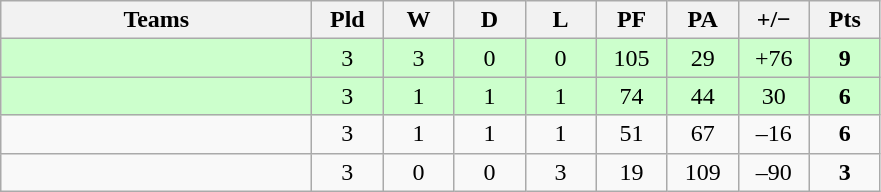<table class="wikitable" style="text-align: center;">
<tr>
<th width="200">Teams</th>
<th width="40">Pld</th>
<th width="40">W</th>
<th width="40">D</th>
<th width="40">L</th>
<th width="40">PF</th>
<th width="40">PA</th>
<th width="40">+/−</th>
<th width="40">Pts</th>
</tr>
<tr bgcolor=ccffcc>
<td align=left></td>
<td>3</td>
<td>3</td>
<td>0</td>
<td>0</td>
<td>105</td>
<td>29</td>
<td>+76</td>
<td><strong>9</strong></td>
</tr>
<tr bgcolor=ccffcc>
<td align=left></td>
<td>3</td>
<td>1</td>
<td>1</td>
<td>1</td>
<td>74</td>
<td>44</td>
<td>30</td>
<td><strong>6</strong></td>
</tr>
<tr>
<td align=left></td>
<td>3</td>
<td>1</td>
<td>1</td>
<td>1</td>
<td>51</td>
<td>67</td>
<td>–16</td>
<td><strong>6</strong></td>
</tr>
<tr>
<td align=left></td>
<td>3</td>
<td>0</td>
<td>0</td>
<td>3</td>
<td>19</td>
<td>109</td>
<td>–90</td>
<td><strong>3</strong></td>
</tr>
</table>
